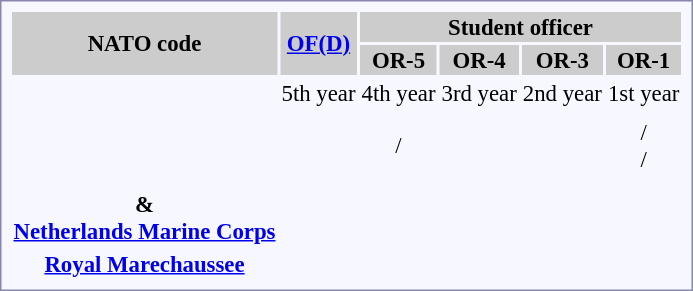<table style="border:1px solid #8888aa; background-color:#f7f8ff; padding:5px; font-size:95%; margin: 0px 12px 12px 0px;">
<tr style="background-color:#CCCCCC;">
<th rowspan=2>NATO code</th>
<th rowspan=2><a href='#'>OF(D)</a></th>
<th colspan=6>Student officer</th>
</tr>
<tr style="background-color:#CCCCCC;">
<th>OR-5</th>
<th>OR-4</th>
<th colspan=2>OR-3</th>
<th colspan=2>OR-1</th>
</tr>
<tr style="text-align:center;">
<th></th>
<td colspan=1>5th year</td>
<td colspan=1>4th year</td>
<td colspan=1>3rd year</td>
<td colspan=2>2nd year</td>
<td colspan=2>1st year</td>
</tr>
<tr style="text-align:center;">
<td rowspan=2><strong></strong></td>
<td colspan=1></td>
<td colspan=1></td>
<td colspan=1></td>
<td colspan=2></td>
<td colspan=2></td>
</tr>
<tr style="text-align:center;">
<td colspan=1></td>
<td colspan=1>/<br></td>
<td colspan=1></td>
<td colspan=2></td>
<td colspan=2>/<br>/<br></td>
</tr>
<tr style="text-align:center;">
<td rowspan=2><strong></strong></td>
<td colspan=1></td>
<td colspan=1></td>
<td colspan=1></td>
<td colspan=2></td>
<td colspan=2></td>
</tr>
<tr style="text-align:center;">
<td colspan=1></td>
<td colspan=1></td>
<td colspan=1></td>
<td colspan=2></td>
<td colspan=2></td>
</tr>
<tr style="text-align:center;">
<td rowspan=2><strong> &<br><a href='#'>Netherlands Marine Corps</a></strong></td>
<td colspan=1></td>
<td colspan=1></td>
<td colspan=1></td>
<td colspan=2></td>
<td colspan=2></td>
</tr>
<tr style="text-align:center;">
<td colspan=1></td>
<td colspan=1></td>
<td colspan=1></td>
<td colspan=2></td>
<td colspan=2></td>
</tr>
<tr style="text-align:center;">
<td rowspan=2><strong> <a href='#'>Royal Marechaussee</a></strong></td>
<td colspan=1></td>
<td colspan=1></td>
<td colspan=1></td>
<td colspan=2></td>
<td colspan=2></td>
</tr>
<tr style="text-align:center;">
<td colspan=1></td>
<td colspan=1></td>
<td colspan=1></td>
<td colspan=2></td>
<td colspan=2></td>
</tr>
</table>
